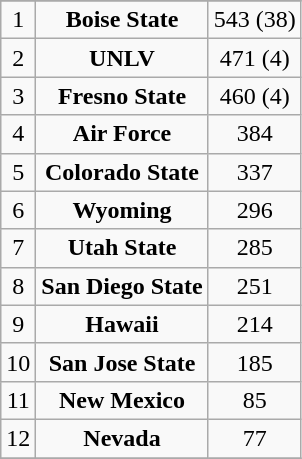<table class="wikitable" style="display: inline-table;">
<tr align="center">
</tr>
<tr align="center">
<td>1</td>
<td style=><strong>Boise State</strong></td>
<td>543 (38)</td>
</tr>
<tr align="center">
<td>2</td>
<td style=><strong>UNLV</strong></td>
<td>471 (4)</td>
</tr>
<tr align="center">
<td>3</td>
<td style=><strong>Fresno State</strong></td>
<td>460 (4)</td>
</tr>
<tr align="center">
<td>4</td>
<td style=><strong>Air Force</strong></td>
<td>384</td>
</tr>
<tr align="center">
<td>5</td>
<td style=><strong>Colorado State</strong></td>
<td>337</td>
</tr>
<tr align="center">
<td>6</td>
<td style=><strong>Wyoming</strong></td>
<td>296</td>
</tr>
<tr align="center">
<td>7</td>
<td style=><strong>Utah State</strong></td>
<td>285</td>
</tr>
<tr align="center">
<td>8</td>
<td style=><strong>San Diego State</strong></td>
<td>251</td>
</tr>
<tr align="center">
<td>9</td>
<td style=><strong>Hawaii</strong></td>
<td>214</td>
</tr>
<tr align="center">
<td>10</td>
<td style=><strong>San Jose State</strong></td>
<td>185</td>
</tr>
<tr align="center">
<td>11</td>
<td style=><strong>New Mexico</strong></td>
<td>85</td>
</tr>
<tr align="center">
<td>12</td>
<td style=><strong>Nevada</strong></td>
<td>77</td>
</tr>
<tr>
</tr>
</table>
